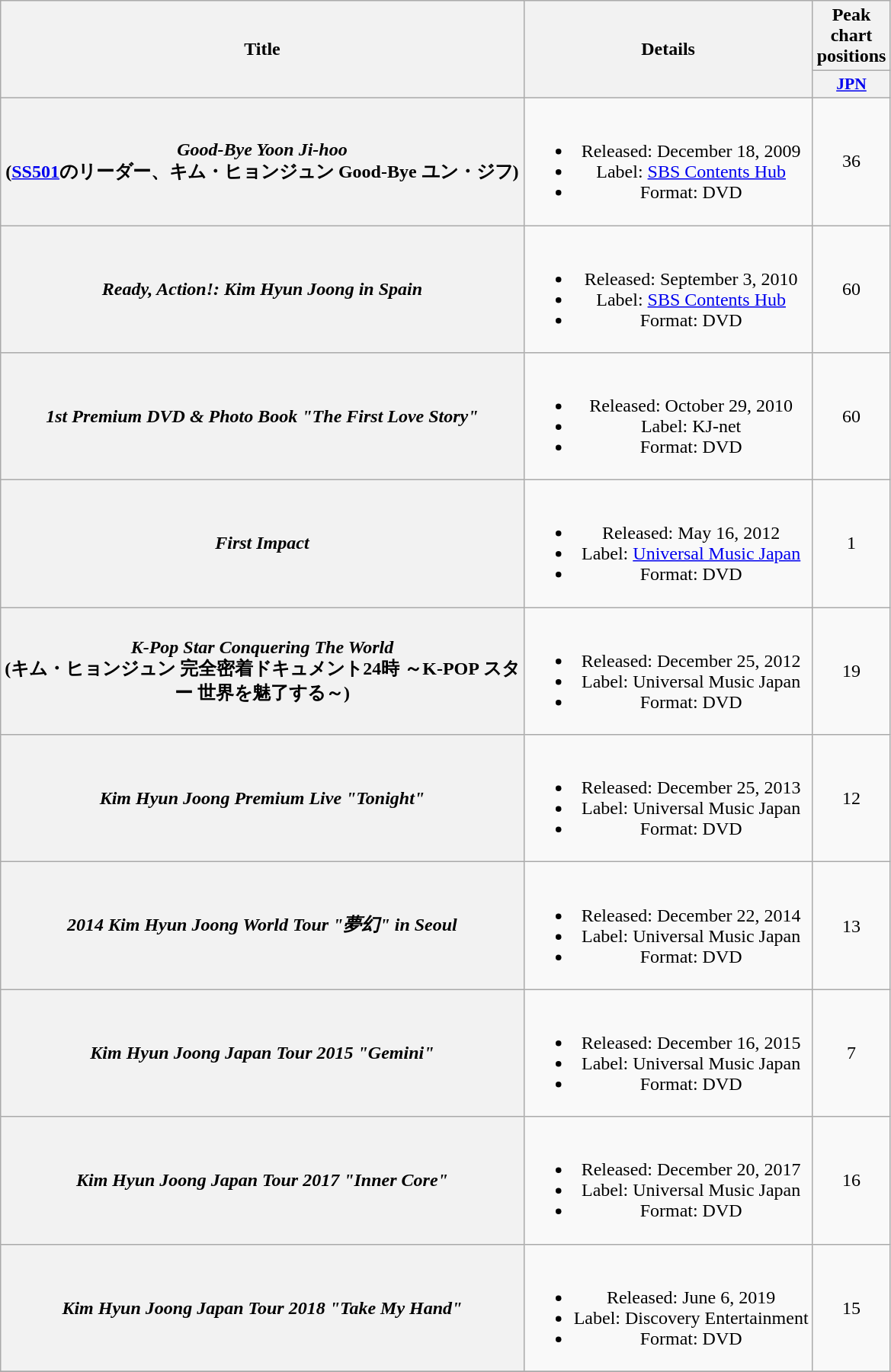<table class="wikitable plainrowheaders" style="text-align:center;">
<tr>
<th rowspan="2">Title</th>
<th rowspan="2">Details</th>
<th>Peak chart<br>positions</th>
</tr>
<tr>
<th scope="col" style="width:3em;font-size:90%"><strong><a href='#'>JPN</a></strong><br></th>
</tr>
<tr>
<th scope="row"><em>Good-Bye Yoon Ji-hoo</em><br>(<a href='#'>SS501</a>のリーダー、キム・ヒョンジュン Good-Bye ユン・ジフ)</th>
<td><br><ul><li>Released: December 18, 2009 </li><li>Label: <a href='#'>SBS Contents Hub</a></li><li>Format: DVD</li></ul></td>
<td>36</td>
</tr>
<tr>
<th scope=row><em>Ready, Action!: Kim Hyun Joong in Spain</em></th>
<td><br><ul><li>Released: September 3, 2010 </li><li>Label: <a href='#'>SBS Contents Hub</a></li><li>Format: DVD</li></ul></td>
<td>60</td>
</tr>
<tr>
<th scope=row><em>1st Premium DVD & Photo Book "The First Love Story"</em></th>
<td><br><ul><li>Released: October 29, 2010 </li><li>Label: KJ-net</li><li>Format: DVD</li></ul></td>
<td>60</td>
</tr>
<tr>
<th scope="row"><em>First Impact</em></th>
<td><br><ul><li>Released: May 16, 2012 </li><li>Label: <a href='#'>Universal Music Japan</a></li><li>Format: DVD</li></ul></td>
<td>1</td>
</tr>
<tr>
<th scope=row><em>K-Pop Star Conquering The World</em><br>(キム・ヒョンジュン 完全密着ドキュメント24時 ～K-POP スタ<br>ー 世界を魅了する～)</th>
<td><br><ul><li>Released: December 25, 2012 </li><li>Label: Universal Music Japan</li><li>Format: DVD</li></ul></td>
<td>19</td>
</tr>
<tr>
<th scope="row"><em>Kim Hyun Joong Premium Live "Tonight"</em></th>
<td><br><ul><li>Released: December 25, 2013 </li><li>Label: Universal Music Japan</li><li>Format: DVD</li></ul></td>
<td>12</td>
</tr>
<tr>
<th scope="row"><em>2014 Kim Hyun Joong World Tour "夢幻" in Seoul</em></th>
<td><br><ul><li>Released: December 22, 2014 </li><li>Label: Universal Music Japan</li><li>Format: DVD</li></ul></td>
<td>13</td>
</tr>
<tr>
<th scope="row"><em>Kim Hyun Joong Japan Tour 2015 "Gemini"</em></th>
<td><br><ul><li>Released: December 16, 2015 </li><li>Label: Universal Music Japan</li><li>Format: DVD</li></ul></td>
<td>7</td>
</tr>
<tr>
<th scope="row"><em>Kim Hyun Joong Japan Tour 2017 "Inner Core"</em></th>
<td><br><ul><li>Released: December 20, 2017 </li><li>Label: Universal Music Japan</li><li>Format: DVD</li></ul></td>
<td>16</td>
</tr>
<tr>
<th scope="row"><em>Kim Hyun Joong Japan Tour 2018 "Take My Hand"</em></th>
<td><br><ul><li>Released: June 6, 2019 </li><li>Label: Discovery Entertainment</li><li>Format: DVD</li></ul></td>
<td>15</td>
</tr>
<tr>
</tr>
</table>
